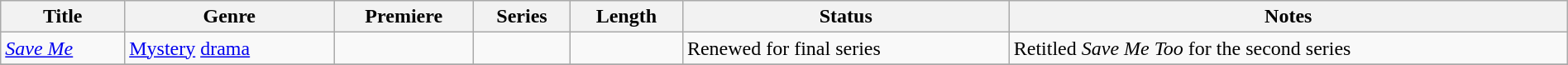<table class="wikitable sortable" style="width:100%;">
<tr>
<th>Title</th>
<th>Genre</th>
<th>Premiere</th>
<th>Series</th>
<th>Length</th>
<th>Status</th>
<th>Notes</th>
</tr>
<tr>
<td><em><a href='#'>Save Me</a></em></td>
<td><a href='#'>Mystery</a> <a href='#'>drama</a></td>
<td></td>
<td></td>
<td></td>
<td>Renewed for final series</td>
<td>Retitled <em>Save Me Too</em> for the second series</td>
</tr>
<tr>
</tr>
<tr>
</tr>
</table>
